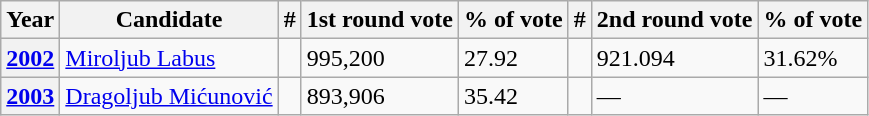<table class="wikitable">
<tr>
<th>Year</th>
<th>Candidate</th>
<th>#</th>
<th>1st round vote</th>
<th>% of vote</th>
<th>#</th>
<th>2nd round vote</th>
<th>% of vote</th>
</tr>
<tr>
<th><a href='#'>2002</a></th>
<td><a href='#'>Miroljub Labus</a></td>
<td></td>
<td>995,200</td>
<td>27.92</td>
<td></td>
<td>921.094</td>
<td>31.62%</td>
</tr>
<tr>
<th><a href='#'>2003</a></th>
<td><a href='#'>Dragoljub Mićunović</a></td>
<td></td>
<td>893,906</td>
<td>35.42</td>
<td></td>
<td>—</td>
<td>—</td>
</tr>
</table>
